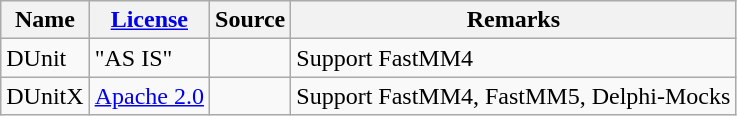<table class="wikitable sortable">
<tr>
<th>Name</th>
<th><a href='#'>License</a></th>
<th>Source</th>
<th>Remarks</th>
</tr>
<tr>
<td>DUnit</td>
<td>"AS IS"</td>
<td></td>
<td>Support FastMM4</td>
</tr>
<tr>
<td>DUnitX</td>
<td><a href='#'>Apache 2.0</a></td>
<td></td>
<td>Support FastMM4, FastMM5, Delphi-Mocks</td>
</tr>
</table>
